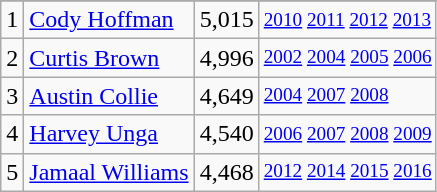<table class="wikitable">
<tr>
</tr>
<tr>
<td>1</td>
<td><a href='#'>Cody Hoffman</a></td>
<td>5,015</td>
<td style="font-size:80%;"><a href='#'>2010</a> <a href='#'>2011</a> <a href='#'>2012</a> <a href='#'>2013</a></td>
</tr>
<tr>
<td>2</td>
<td><a href='#'>Curtis Brown</a></td>
<td>4,996</td>
<td style="font-size:80%;"><a href='#'>2002</a> <a href='#'>2004</a> <a href='#'>2005</a> <a href='#'>2006</a></td>
</tr>
<tr>
<td>3</td>
<td><a href='#'>Austin Collie</a></td>
<td>4,649</td>
<td style="font-size:80%;"><a href='#'>2004</a> <a href='#'>2007</a> <a href='#'>2008</a></td>
</tr>
<tr>
<td>4</td>
<td><a href='#'>Harvey Unga</a></td>
<td>4,540</td>
<td style="font-size:80%;"><a href='#'>2006</a> <a href='#'>2007</a> <a href='#'>2008</a> <a href='#'>2009</a></td>
</tr>
<tr>
<td>5</td>
<td><a href='#'>Jamaal Williams</a></td>
<td>4,468</td>
<td style="font-size:80%;"><a href='#'>2012</a> <a href='#'>2014</a> <a href='#'>2015</a> <a href='#'>2016</a></td>
</tr>
</table>
